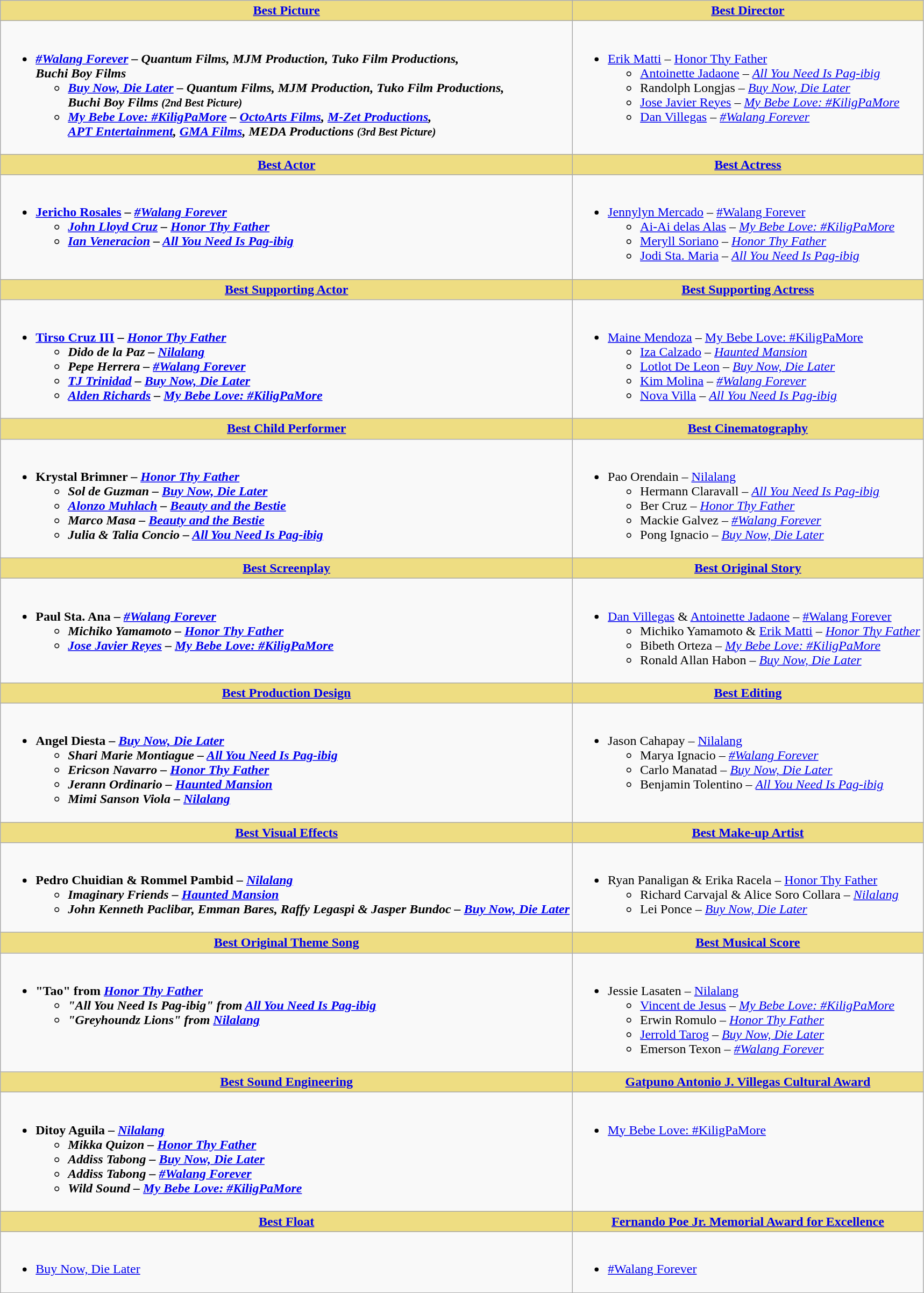<table class=wikitable style="width="50%">
<tr>
<th style="background:#EEDD82;" ! style="width="50%"><a href='#'>Best Picture</a></th>
<th style="background:#EEDD82;" ! style="width="50%"><a href='#'>Best Director</a></th>
</tr>
<tr>
<td valign="top"><br><ul><li><strong><em><a href='#'>#Walang Forever</a><em> – Quantum Films, MJM Production, Tuko Film Productions,<br> Buchi Boy Films<strong><ul><li></em><a href='#'>Buy Now, Die Later</a><em> – Quantum Films, MJM Production, Tuko Film Productions,<br> Buchi Boy Films <small>(2nd Best Picture)</small></li><li></em><a href='#'>My Bebe Love: #KiligPaMore</a><em> – <a href='#'>OctoArts Films</a>, <a href='#'>M-Zet Productions</a>, <br> <a href='#'>APT Entertainment</a>, <a href='#'>GMA Films</a>, MEDA Productions <small>(3rd Best Picture)</small></li></ul></li></ul></td>
<td valign="top"><br><ul><li></strong><a href='#'>Erik Matti</a> – </em><a href='#'>Honor Thy Father</a></em></strong><ul><li><a href='#'>Antoinette Jadaone</a> – <em><a href='#'>All You Need Is Pag-ibig</a></em></li><li>Randolph Longjas – <em><a href='#'>Buy Now, Die Later</a></em></li><li><a href='#'>Jose Javier Reyes</a> – <em><a href='#'>My Bebe Love: #KiligPaMore</a></em></li><li><a href='#'>Dan Villegas</a> – <em><a href='#'>#Walang Forever</a></em></li></ul></li></ul></td>
</tr>
<tr>
<th style="background:#EEDD82;" ! style="width="50%"><a href='#'>Best Actor</a></th>
<th style="background:#EEDD82;" ! style="width="50%"><a href='#'>Best Actress</a></th>
</tr>
<tr>
<td valign="top"><br><ul><li><strong><a href='#'>Jericho Rosales</a> – <em><a href='#'>#Walang Forever</a><strong><em><ul><li><a href='#'>John Lloyd Cruz</a> – </em><a href='#'>Honor Thy Father</a><em></li><li><a href='#'>Ian Veneracion</a> – </em><a href='#'>All You Need Is Pag-ibig</a><em></li></ul></li></ul></td>
<td valign="top"><br><ul><li></strong><a href='#'>Jennylyn Mercado</a> – </em><a href='#'>#Walang Forever</a></em></strong><ul><li><a href='#'>Ai-Ai delas Alas</a> – <em><a href='#'>My Bebe Love: #KiligPaMore</a></em></li><li><a href='#'>Meryll Soriano</a> – <em><a href='#'>Honor Thy Father</a></em></li><li><a href='#'>Jodi Sta. Maria</a> – <em><a href='#'>All You Need Is Pag-ibig</a></em></li></ul></li></ul></td>
</tr>
<tr>
<th style="background:#EEDD82;" ! style="width="50%"><a href='#'>Best Supporting Actor</a></th>
<th style="background:#EEDD82;" ! style="width="50%"><a href='#'>Best Supporting Actress</a></th>
</tr>
<tr>
<td valign="top"><br><ul><li><strong><a href='#'>Tirso Cruz III</a> – <em><a href='#'>Honor Thy Father</a><strong><em><ul><li>Dido de la Paz – </em><a href='#'>Nilalang</a><em></li><li>Pepe Herrera – </em><a href='#'>#Walang Forever</a><em></li><li><a href='#'>TJ Trinidad</a> – </em><a href='#'>Buy Now, Die Later</a><em></li><li><a href='#'>Alden Richards</a> – </em><a href='#'>My Bebe Love: #KiligPaMore</a><em></li></ul></li></ul></td>
<td valign="top"><br><ul><li></strong><a href='#'>Maine Mendoza</a> – </em><a href='#'>My Bebe Love: #KiligPaMore</a></em></strong><ul><li><a href='#'>Iza Calzado</a> – <em><a href='#'>Haunted Mansion</a></em></li><li><a href='#'>Lotlot De Leon</a> – <em><a href='#'>Buy Now, Die Later</a></em></li><li><a href='#'>Kim Molina</a> – <em><a href='#'>#Walang Forever</a></em></li><li><a href='#'>Nova Villa</a> – <em><a href='#'>All You Need Is Pag-ibig</a></em></li></ul></li></ul></td>
</tr>
<tr>
<th style="background:#EEDD82;" ! style="width="50%"><a href='#'>Best Child Performer</a></th>
<th style="background:#EEDD82;" ! style="width="50%"><a href='#'>Best Cinematography</a></th>
</tr>
<tr>
<td valign="top"><br><ul><li><strong>Krystal Brimner – <em><a href='#'>Honor Thy Father</a><strong><em><ul><li>Sol de Guzman – </em><a href='#'>Buy Now, Die Later</a><em></li><li><a href='#'>Alonzo Muhlach</a> – </em><a href='#'>Beauty and the Bestie</a><em></li><li>Marco Masa – </em><a href='#'>Beauty and the Bestie</a><em></li><li>Julia & Talia Concio – </em><a href='#'>All You Need Is Pag-ibig</a><em></li></ul></li></ul></td>
<td valign="top"><br><ul><li></strong>Pao Orendain – </em><a href='#'>Nilalang</a></em></strong><ul><li>Hermann Claravall – <em><a href='#'>All You Need Is Pag-ibig</a></em></li><li>Ber Cruz – <em><a href='#'>Honor Thy Father</a></em></li><li>Mackie Galvez – <em><a href='#'>#Walang Forever</a></em></li><li>Pong Ignacio – <em><a href='#'>Buy Now, Die Later</a></em></li></ul></li></ul></td>
</tr>
<tr>
<th style="background:#EEDD82;" ! style="width="50%"><a href='#'>Best Screenplay</a></th>
<th style="background:#EEDD82;" ! style="width="50%"><a href='#'>Best Original Story</a></th>
</tr>
<tr>
<td valign="top"><br><ul><li><strong>Paul Sta. Ana – <em><a href='#'>#Walang Forever</a><strong><em><ul><li>Michiko Yamamoto – </em><a href='#'>Honor Thy Father</a><em></li><li><a href='#'>Jose Javier Reyes</a> – </em><a href='#'>My Bebe Love: #KiligPaMore</a><em></li></ul></li></ul></td>
<td valign="top"><br><ul><li></strong><a href='#'>Dan Villegas</a> & <a href='#'>Antoinette Jadaone</a> – </em><a href='#'>#Walang Forever</a></em></strong><ul><li>Michiko Yamamoto & <a href='#'>Erik Matti</a> – <em><a href='#'>Honor Thy Father</a></em></li><li>Bibeth Orteza – <em><a href='#'>My Bebe Love: #KiligPaMore</a></em></li><li>Ronald Allan Habon – <em><a href='#'>Buy Now, Die Later</a></em></li></ul></li></ul></td>
</tr>
<tr>
<th style="background:#EEDD82;" ! style="width="50%"><a href='#'>Best Production Design</a></th>
<th style="background:#EEDD82;" ! style="width="50%"><a href='#'>Best Editing</a></th>
</tr>
<tr>
<td valign="top"><br><ul><li><strong>Angel Diesta – <em><a href='#'>Buy Now, Die Later</a><strong><em><ul><li>Shari Marie Montiague – </em><a href='#'>All You Need Is Pag-ibig</a><em></li><li>Ericson Navarro – </em><a href='#'>Honor Thy Father</a><em></li><li>Jerann Ordinario – </em><a href='#'>Haunted Mansion</a><em></li><li>Mimi Sanson Viola – </em><a href='#'>Nilalang</a><em></li></ul></li></ul></td>
<td valign="top"><br><ul><li></strong>Jason Cahapay – </em><a href='#'>Nilalang</a></em></strong><ul><li>Marya Ignacio – <em><a href='#'>#Walang Forever</a></em></li><li>Carlo Manatad – <em><a href='#'>Buy Now, Die Later</a></em></li><li>Benjamin Tolentino – <em><a href='#'>All You Need Is Pag-ibig</a></em></li></ul></li></ul></td>
</tr>
<tr>
<th style="background:#EEDD82;" ! style="width="50%"><a href='#'>Best Visual Effects</a></th>
<th style="background:#EEDD82;" ! style="width="50%"><a href='#'>Best Make-up Artist</a></th>
</tr>
<tr>
<td valign="top"><br><ul><li><strong>Pedro Chuidian & Rommel Pambid – <em><a href='#'>Nilalang</a><strong><em><ul><li>Imaginary Friends – </em><a href='#'>Haunted Mansion</a><em></li><li>John Kenneth Paclibar, Emman Bares, Raffy Legaspi & Jasper Bundoc – </em><a href='#'>Buy Now, Die Later</a><em></li></ul></li></ul></td>
<td valign="top"><br><ul><li></strong>Ryan Panaligan & Erika Racela – </em><a href='#'>Honor Thy Father</a></em></strong><ul><li>Richard Carvajal & Alice Soro Collara – <em><a href='#'>Nilalang</a></em></li><li>Lei Ponce – <em><a href='#'>Buy Now, Die Later</a></em></li></ul></li></ul></td>
</tr>
<tr>
<th style="background:#EEDD82;" ! style="width="50%"><a href='#'>Best Original Theme Song</a></th>
<th style="background:#EEDD82;" ! style="width="50%"><a href='#'>Best Musical Score</a></th>
</tr>
<tr>
<td valign="top"><br><ul><li><strong>"Tao" from <em><a href='#'>Honor Thy Father</a><strong><em><ul><li>"All You Need Is Pag-ibig" from </em><a href='#'>All You Need Is Pag-ibig</a><em></li><li>"Greyhoundz Lions" from </em><a href='#'>Nilalang</a><em></li></ul></li></ul></td>
<td valign="top"><br><ul><li></strong>Jessie Lasaten – </em><a href='#'>Nilalang</a></em></strong><ul><li><a href='#'>Vincent de Jesus</a> – <em><a href='#'>My Bebe Love: #KiligPaMore</a></em></li><li>Erwin Romulo – <em><a href='#'>Honor Thy Father</a></em></li><li><a href='#'>Jerrold Tarog</a> – <em><a href='#'>Buy Now, Die Later</a></em></li><li>Emerson Texon – <em><a href='#'>#Walang Forever</a></em></li></ul></li></ul></td>
</tr>
<tr>
<th style="background:#EEDD82;" ! style="width="50%"><a href='#'>Best Sound Engineering</a></th>
<th style="background:#EEDD82;" ! style="width="50%"><a href='#'>Gatpuno Antonio J. Villegas Cultural Award</a></th>
</tr>
<tr>
<td valign="top"><br><ul><li><strong>Ditoy Aguila – <em><a href='#'>Nilalang</a><strong><em><ul><li>Mikka Quizon – </em><a href='#'>Honor Thy Father</a><em></li><li>Addiss Tabong – </em><a href='#'>Buy Now, Die Later</a><em></li><li>Addiss Tabong – </em><a href='#'>#Walang Forever</a><em></li><li>Wild Sound – </em><a href='#'>My Bebe Love: #KiligPaMore</a><em></li></ul></li></ul></td>
<td valign="top"><br><ul><li></em></strong><a href='#'>My Bebe Love: #KiligPaMore</a><strong><em></li></ul></td>
</tr>
<tr>
<th style="background:#EEDD82;" ! style="width="50%"><a href='#'>Best Float</a></th>
<th style="background:#EEDD82;" ! style="width="50%"><a href='#'>Fernando Poe Jr. Memorial Award for Excellence</a></th>
</tr>
<tr>
<td valign="top"><br><ul><li></em></strong><a href='#'>Buy Now, Die Later</a><strong><em></li></ul></td>
<td valign="top"><br><ul><li></em></strong><a href='#'>#Walang Forever</a><strong><em></li></ul></td>
</tr>
<tr>
</tr>
</table>
